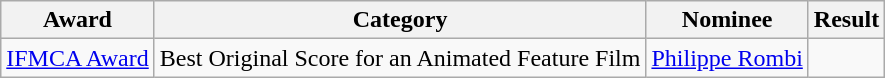<table class="wikitable sortable">
<tr>
<th>Award</th>
<th>Category</th>
<th>Nominee</th>
<th>Result</th>
</tr>
<tr>
<td><a href='#'>IFMCA Award</a></td>
<td>Best Original Score for an Animated Feature Film</td>
<td><a href='#'>Philippe Rombi</a></td>
<td></td>
</tr>
</table>
